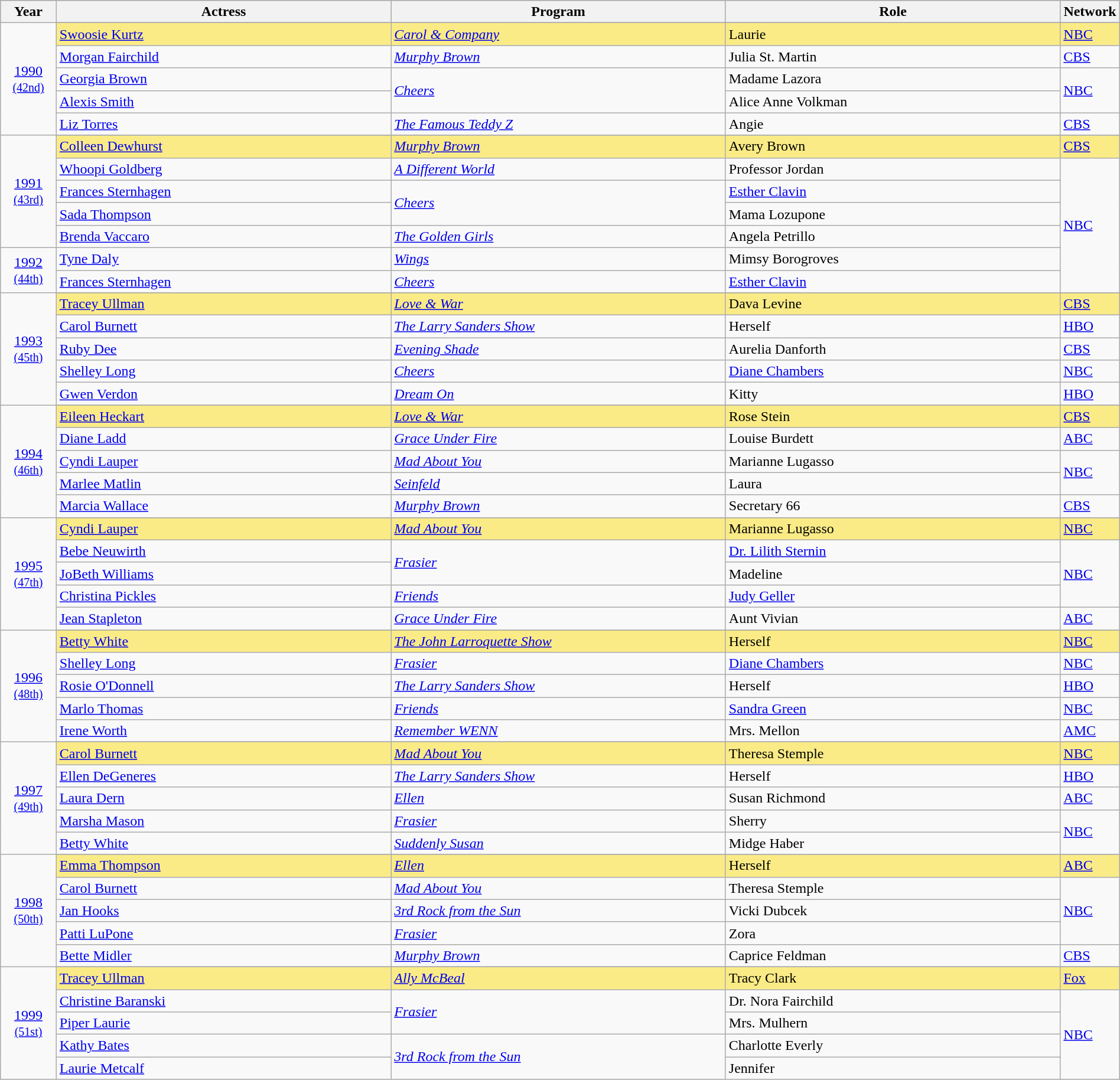<table class="wikitable" style="width:100%">
<tr bgcolor="#bebebe">
<th width="5%">Year</th>
<th width="30%">Actress</th>
<th width="30%">Program</th>
<th width="30%">Role</th>
<th width="5%">Network</th>
</tr>
<tr>
<td rowspan=6 style="text-align:center"><a href='#'>1990</a><br><small><a href='#'>(42nd)</a></small></td>
</tr>
<tr style="background:#FAEB86">
<td><a href='#'>Swoosie Kurtz</a></td>
<td><em><a href='#'>Carol & Company</a></em></td>
<td>Laurie</td>
<td><a href='#'>NBC</a></td>
</tr>
<tr>
<td><a href='#'>Morgan Fairchild</a></td>
<td><em><a href='#'>Murphy Brown</a></em></td>
<td>Julia St. Martin</td>
<td><a href='#'>CBS</a></td>
</tr>
<tr>
<td><a href='#'>Georgia Brown</a></td>
<td rowspan="2"><em><a href='#'>Cheers</a></em></td>
<td>Madame Lazora</td>
<td rowspan="2"><a href='#'>NBC</a></td>
</tr>
<tr>
<td><a href='#'>Alexis Smith</a></td>
<td>Alice Anne Volkman</td>
</tr>
<tr>
<td><a href='#'>Liz Torres</a></td>
<td><em><a href='#'>The Famous Teddy Z</a></em></td>
<td>Angie</td>
<td><a href='#'>CBS</a></td>
</tr>
<tr>
<td rowspan=6 style="text-align:center"><a href='#'>1991</a><br><small><a href='#'>(43rd)</a></small></td>
</tr>
<tr style="background:#FAEB86">
<td><a href='#'>Colleen Dewhurst</a></td>
<td><em><a href='#'>Murphy Brown</a></em></td>
<td>Avery Brown</td>
<td><a href='#'>CBS</a></td>
</tr>
<tr>
<td><a href='#'>Whoopi Goldberg</a></td>
<td><em><a href='#'>A Different World</a></em></td>
<td>Professor Jordan</td>
<td rowspan=6><a href='#'>NBC</a></td>
</tr>
<tr>
<td><a href='#'>Frances Sternhagen</a></td>
<td rowspan=2><em><a href='#'>Cheers</a></em></td>
<td><a href='#'>Esther Clavin</a></td>
</tr>
<tr>
<td><a href='#'>Sada Thompson</a></td>
<td>Mama Lozupone</td>
</tr>
<tr>
<td><a href='#'>Brenda Vaccaro</a></td>
<td><em><a href='#'>The Golden Girls</a></em></td>
<td>Angela Petrillo</td>
</tr>
<tr>
<td rowspan="2" style="text-align:center"><a href='#'>1992</a><br><small><a href='#'>(44th)</a></small></td>
<td><a href='#'>Tyne Daly</a></td>
<td><em><a href='#'>Wings</a></em></td>
<td>Mimsy Borogroves</td>
</tr>
<tr>
<td><a href='#'>Frances Sternhagen</a></td>
<td><em><a href='#'>Cheers</a></em></td>
<td><a href='#'>Esther Clavin</a></td>
</tr>
<tr>
<td rowspan=6 style="text-align:center"><a href='#'>1993</a><br><small><a href='#'>(45th)</a></small></td>
</tr>
<tr style="background:#FAEB86">
<td><a href='#'>Tracey Ullman</a></td>
<td><em><a href='#'>Love & War</a></em></td>
<td>Dava Levine</td>
<td><a href='#'>CBS</a></td>
</tr>
<tr>
<td><a href='#'>Carol Burnett</a></td>
<td><em><a href='#'>The Larry Sanders Show</a></em></td>
<td>Herself</td>
<td><a href='#'>HBO</a></td>
</tr>
<tr>
<td><a href='#'>Ruby Dee</a></td>
<td><em><a href='#'>Evening Shade</a></em></td>
<td>Aurelia Danforth</td>
<td><a href='#'>CBS</a></td>
</tr>
<tr>
<td><a href='#'>Shelley Long</a></td>
<td><em><a href='#'>Cheers</a></em></td>
<td><a href='#'>Diane Chambers</a></td>
<td><a href='#'>NBC</a></td>
</tr>
<tr>
<td><a href='#'>Gwen Verdon</a></td>
<td><em><a href='#'>Dream On</a></em></td>
<td>Kitty</td>
<td><a href='#'>HBO</a></td>
</tr>
<tr>
<td rowspan=6 style="text-align:center"><a href='#'>1994</a><br><small><a href='#'>(46th)</a></small></td>
</tr>
<tr style="background:#FAEB86">
<td><a href='#'>Eileen Heckart</a></td>
<td><em><a href='#'>Love & War</a></em></td>
<td>Rose Stein</td>
<td><a href='#'>CBS</a></td>
</tr>
<tr>
<td><a href='#'>Diane Ladd</a></td>
<td><em><a href='#'>Grace Under Fire</a></em></td>
<td>Louise Burdett</td>
<td><a href='#'>ABC</a></td>
</tr>
<tr>
<td><a href='#'>Cyndi Lauper</a></td>
<td><em><a href='#'>Mad About You</a></em></td>
<td>Marianne Lugasso</td>
<td rowspan=2><a href='#'>NBC</a></td>
</tr>
<tr>
<td><a href='#'>Marlee Matlin</a></td>
<td><em><a href='#'>Seinfeld</a></em></td>
<td>Laura</td>
</tr>
<tr>
<td><a href='#'>Marcia Wallace</a></td>
<td><em><a href='#'>Murphy Brown</a></em></td>
<td>Secretary 66</td>
<td><a href='#'>CBS</a></td>
</tr>
<tr>
<td rowspan=6 style="text-align:center"><a href='#'>1995</a><br><small><a href='#'>(47th)</a></small></td>
</tr>
<tr style="background:#FAEB86">
<td><a href='#'>Cyndi Lauper</a></td>
<td><em><a href='#'>Mad About You</a></em></td>
<td>Marianne Lugasso</td>
<td><a href='#'>NBC</a></td>
</tr>
<tr>
<td><a href='#'>Bebe Neuwirth</a></td>
<td rowspan="2"><em><a href='#'>Frasier</a></em></td>
<td><a href='#'>Dr. Lilith Sternin</a></td>
<td rowspan="3"><a href='#'>NBC</a></td>
</tr>
<tr>
<td><a href='#'>JoBeth Williams</a></td>
<td>Madeline</td>
</tr>
<tr>
<td><a href='#'>Christina Pickles</a></td>
<td><em><a href='#'>Friends</a></em></td>
<td><a href='#'>Judy Geller</a></td>
</tr>
<tr>
<td><a href='#'>Jean Stapleton</a></td>
<td><em><a href='#'>Grace Under Fire</a></em></td>
<td>Aunt Vivian</td>
<td><a href='#'>ABC</a></td>
</tr>
<tr>
<td rowspan=6 style="text-align:center"><a href='#'>1996</a><br><small><a href='#'>(48th)</a></small></td>
</tr>
<tr style="background:#FAEB86">
<td><a href='#'>Betty White</a></td>
<td><em><a href='#'>The John Larroquette Show</a></em></td>
<td>Herself</td>
<td><a href='#'>NBC</a></td>
</tr>
<tr>
<td><a href='#'>Shelley Long</a></td>
<td><em><a href='#'>Frasier</a></em></td>
<td><a href='#'>Diane Chambers</a></td>
<td><a href='#'>NBC</a></td>
</tr>
<tr>
<td><a href='#'>Rosie O'Donnell</a></td>
<td><em><a href='#'>The Larry Sanders Show</a></em></td>
<td>Herself</td>
<td><a href='#'>HBO</a></td>
</tr>
<tr>
<td><a href='#'>Marlo Thomas</a></td>
<td><em><a href='#'>Friends</a></em></td>
<td><a href='#'>Sandra Green</a></td>
<td><a href='#'>NBC</a></td>
</tr>
<tr>
<td><a href='#'>Irene Worth</a></td>
<td><em><a href='#'>Remember WENN</a></em></td>
<td>Mrs. Mellon</td>
<td><a href='#'>AMC</a></td>
</tr>
<tr>
<td rowspan=6 style="text-align:center"><a href='#'>1997</a><br><small><a href='#'>(49th)</a></small></td>
</tr>
<tr style="background:#FAEB86">
<td><a href='#'>Carol Burnett</a></td>
<td><em><a href='#'>Mad About You</a></em></td>
<td>Theresa Stemple</td>
<td><a href='#'>NBC</a></td>
</tr>
<tr>
<td><a href='#'>Ellen DeGeneres</a></td>
<td><em><a href='#'>The Larry Sanders Show</a></em></td>
<td>Herself</td>
<td><a href='#'>HBO</a></td>
</tr>
<tr>
<td><a href='#'>Laura Dern</a></td>
<td><em><a href='#'>Ellen</a></em></td>
<td>Susan Richmond</td>
<td><a href='#'>ABC</a></td>
</tr>
<tr>
<td><a href='#'>Marsha Mason</a></td>
<td><em><a href='#'>Frasier</a></em></td>
<td>Sherry</td>
<td rowspan=2><a href='#'>NBC</a></td>
</tr>
<tr>
<td><a href='#'>Betty White</a></td>
<td><em><a href='#'>Suddenly Susan</a></em></td>
<td>Midge Haber</td>
</tr>
<tr>
<td rowspan=6 style="text-align:center"><a href='#'>1998</a><br><small><a href='#'>(50th)</a></small></td>
</tr>
<tr style="background:#FAEB86">
<td><a href='#'>Emma Thompson</a></td>
<td><em><a href='#'>Ellen</a></em></td>
<td>Herself</td>
<td><a href='#'>ABC</a></td>
</tr>
<tr>
<td><a href='#'>Carol Burnett</a></td>
<td><em><a href='#'>Mad About You</a></em></td>
<td>Theresa Stemple</td>
<td rowspan=3><a href='#'>NBC</a></td>
</tr>
<tr>
<td><a href='#'>Jan Hooks</a></td>
<td><em><a href='#'>3rd Rock from the Sun</a></em></td>
<td>Vicki Dubcek</td>
</tr>
<tr>
<td><a href='#'>Patti LuPone</a></td>
<td><em><a href='#'>Frasier</a></em></td>
<td>Zora</td>
</tr>
<tr>
<td><a href='#'>Bette Midler</a></td>
<td><em><a href='#'>Murphy Brown</a></em></td>
<td>Caprice Feldman</td>
<td><a href='#'>CBS</a></td>
</tr>
<tr>
<td rowspan=6 style="text-align:center"><a href='#'>1999</a><br><small><a href='#'>(51st)</a></small></td>
</tr>
<tr style="background:#FAEB86">
<td><a href='#'>Tracey Ullman</a></td>
<td><em><a href='#'>Ally McBeal</a></em></td>
<td>Tracy Clark</td>
<td><a href='#'>Fox</a></td>
</tr>
<tr>
<td><a href='#'>Christine Baranski</a></td>
<td rowspan="2"><em><a href='#'>Frasier</a></em></td>
<td>Dr. Nora Fairchild</td>
<td rowspan=4><a href='#'>NBC</a></td>
</tr>
<tr>
<td><a href='#'>Piper Laurie</a></td>
<td>Mrs. Mulhern</td>
</tr>
<tr>
<td><a href='#'>Kathy Bates</a></td>
<td rowspan="2"><em><a href='#'>3rd Rock from the Sun</a></em></td>
<td>Charlotte Everly</td>
</tr>
<tr>
<td><a href='#'>Laurie Metcalf</a></td>
<td>Jennifer</td>
</tr>
</table>
